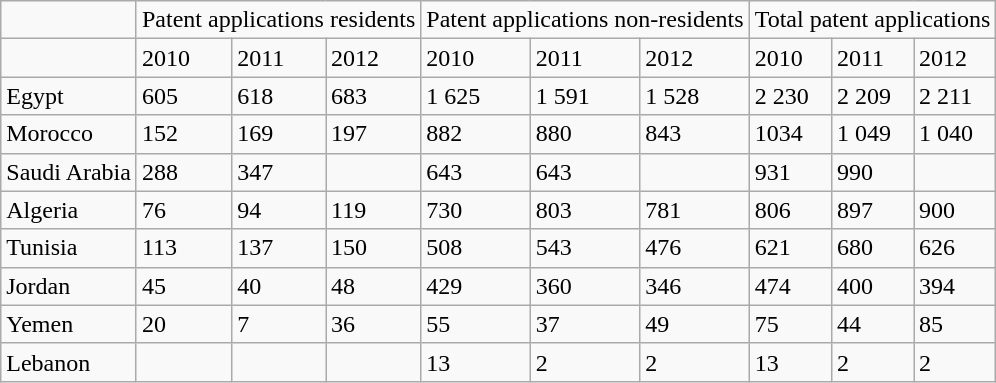<table class="wikitable">
<tr>
<td></td>
<td colspan="3">Patent applications residents</td>
<td colspan="3">Patent applications non-residents</td>
<td colspan="3">Total patent applications</td>
</tr>
<tr>
<td></td>
<td>2010</td>
<td>2011</td>
<td>2012</td>
<td>2010</td>
<td>2011</td>
<td>2012</td>
<td>2010</td>
<td>2011</td>
<td>2012</td>
</tr>
<tr>
<td>Egypt</td>
<td>605</td>
<td>618</td>
<td>683</td>
<td>1 625</td>
<td>1 591</td>
<td>1 528</td>
<td>2 230</td>
<td>2 209</td>
<td>2 211</td>
</tr>
<tr>
<td>Morocco</td>
<td>152</td>
<td>169</td>
<td>197</td>
<td>882</td>
<td>880</td>
<td>843</td>
<td>1034</td>
<td>1 049</td>
<td>1 040</td>
</tr>
<tr>
<td>Saudi Arabia</td>
<td>288</td>
<td>347</td>
<td></td>
<td>643</td>
<td>643</td>
<td></td>
<td>931</td>
<td>990</td>
<td></td>
</tr>
<tr>
<td>Algeria</td>
<td>76</td>
<td>94</td>
<td>119</td>
<td>730</td>
<td>803</td>
<td>781</td>
<td>806</td>
<td>897</td>
<td>900</td>
</tr>
<tr>
<td>Tunisia</td>
<td>113</td>
<td>137</td>
<td>150</td>
<td>508</td>
<td>543</td>
<td>476</td>
<td>621</td>
<td>680</td>
<td>626</td>
</tr>
<tr>
<td>Jordan</td>
<td>45</td>
<td>40</td>
<td>48</td>
<td>429</td>
<td>360</td>
<td>346</td>
<td>474</td>
<td>400</td>
<td>394</td>
</tr>
<tr>
<td>Yemen</td>
<td>20</td>
<td>7</td>
<td>36</td>
<td>55</td>
<td>37</td>
<td>49</td>
<td>75</td>
<td>44</td>
<td>85</td>
</tr>
<tr>
<td>Lebanon</td>
<td></td>
<td></td>
<td></td>
<td>13</td>
<td>2</td>
<td>2</td>
<td>13</td>
<td>2</td>
<td>2</td>
</tr>
</table>
